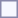<table style="border:1px solid #8888aa; background-color:#f7f8ff; padding:5px; font-size:95%; margin: 0px 12px 12px 0px;">
</table>
